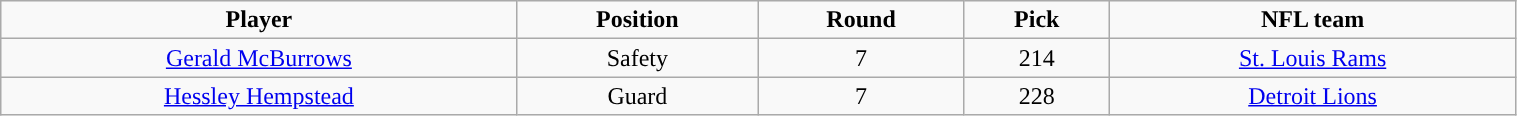<table class="wikitable" width="80%">
<tr align="center">
<td><strong>Player</strong></td>
<td><strong>Position</strong></td>
<td><strong>Round</strong></td>
<td><strong>Pick</strong></td>
<td><strong>NFL team</strong></td>
</tr>
<tr align="center" bgcolor="">
<td><a href='#'>Gerald McBurrows</a></td>
<td>Safety</td>
<td>7</td>
<td>214</td>
<td><a href='#'>St. Louis Rams</a></td>
</tr>
<tr align="center" bgcolor="">
<td><a href='#'>Hessley Hempstead</a></td>
<td>Guard</td>
<td>7</td>
<td>228</td>
<td><a href='#'>Detroit Lions</a></td>
</tr>
</table>
